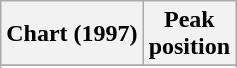<table class="wikitable sortable">
<tr>
<th>Chart (1997)</th>
<th>Peak<br>position</th>
</tr>
<tr>
</tr>
<tr>
</tr>
<tr>
</tr>
</table>
